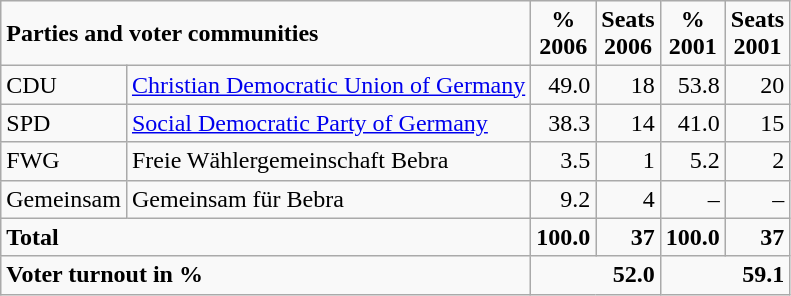<table class="wikitable">
<tr --  class="hintergrundfarbe5">
<td colspan="2"><strong>Parties and voter communities</strong></td>
<td align="center"><strong>%<br>2006</strong></td>
<td align="center"><strong>Seats<br>2006</strong></td>
<td align="center"><strong>%<br>2001</strong></td>
<td align="center"><strong>Seats<br>2001</strong></td>
</tr>
<tr --->
<td>CDU</td>
<td><a href='#'>Christian Democratic Union of Germany</a></td>
<td align="right">49.0</td>
<td align="right">18</td>
<td align="right">53.8</td>
<td align="right">20</td>
</tr>
<tr --->
<td>SPD</td>
<td><a href='#'>Social Democratic Party of Germany</a></td>
<td align="right">38.3</td>
<td align="right">14</td>
<td align="right">41.0</td>
<td align="right">15</td>
</tr>
<tr --->
<td>FWG</td>
<td>Freie Wählergemeinschaft Bebra</td>
<td align="right">3.5</td>
<td align="right">1</td>
<td align="right">5.2</td>
<td align="right">2</td>
</tr>
<tr --->
<td>Gemeinsam</td>
<td>Gemeinsam für Bebra</td>
<td align="right">9.2</td>
<td align="right">4</td>
<td align="right">–</td>
<td align="right">–</td>
</tr>
<tr -- class="hintergrundfarbe5">
<td colspan="2"><strong>Total</strong></td>
<td align="right"><strong>100.0</strong></td>
<td align="right"><strong>37</strong></td>
<td align="right"><strong>100.0</strong></td>
<td align="right"><strong>37</strong></td>
</tr>
<tr -- class="hintergrundfarbe5">
<td colspan="2"><strong>Voter turnout in %</strong></td>
<td colspan="2" align="right"><strong>52.0</strong></td>
<td colspan="2" align="right"><strong>59.1</strong></td>
</tr>
</table>
